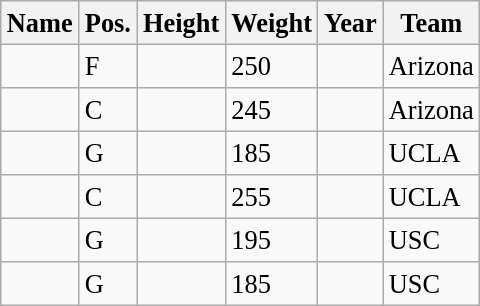<table class="wikitable sortable" style="font-size:110%;" border="1">
<tr>
<th>Name</th>
<th>Pos.</th>
<th>Height</th>
<th>Weight</th>
<th>Year</th>
<th>Team</th>
</tr>
<tr>
<td></td>
<td>F</td>
<td></td>
<td>250</td>
<td></td>
<td>Arizona</td>
</tr>
<tr>
<td></td>
<td>C</td>
<td></td>
<td>245</td>
<td></td>
<td>Arizona</td>
</tr>
<tr>
<td></td>
<td>G</td>
<td></td>
<td>185</td>
<td></td>
<td>UCLA</td>
</tr>
<tr>
<td></td>
<td>C</td>
<td></td>
<td>255</td>
<td></td>
<td>UCLA</td>
</tr>
<tr>
<td></td>
<td>G</td>
<td></td>
<td>195</td>
<td></td>
<td>USC</td>
</tr>
<tr>
<td></td>
<td>G</td>
<td></td>
<td>185</td>
<td></td>
<td>USC</td>
</tr>
</table>
